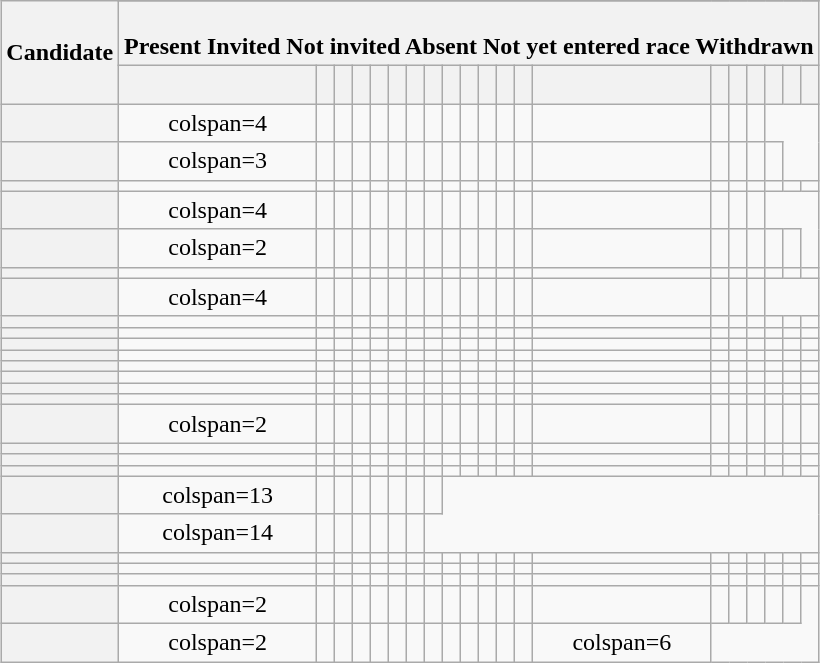<table class="wikitable sortable" style="text-align:center;margin:auto">
<tr>
<th rowspan=3>Candidate</th>
</tr>
<tr>
<th colspan=20 style="color:black; vertical-align:top; text-align:center" class="table-no"><br> Present
 Invited
 Not invited
 Absent
 Not yet entered race
 Withdrawn</th>
</tr>
<tr>
<th><br></th>
<th><br></th>
<th><br></th>
<th><br></th>
<th><br></th>
<th><br></th>
<th><br></th>
<th><br></th>
<th><br></th>
<th><br></th>
<th><br></th>
<th><br></th>
<th><br></th>
<th><br></th>
<th><br></th>
<th><br></th>
<th><br></th>
<th><br></th>
<th><br></th>
<th><br></th>
</tr>
<tr>
<th nowrap style="text-align:left"></th>
<td>colspan=4 </td>
<td></td>
<td></td>
<td></td>
<td></td>
<td></td>
<td></td>
<td></td>
<td></td>
<td></td>
<td></td>
<td></td>
<td></td>
<td></td>
<td></td>
<td></td>
<td></td>
</tr>
<tr>
<th nowrap style="text-align:left"></th>
<td>colspan=3 </td>
<td></td>
<td></td>
<td></td>
<td></td>
<td></td>
<td></td>
<td></td>
<td></td>
<td></td>
<td></td>
<td></td>
<td></td>
<td></td>
<td></td>
<td></td>
<td></td>
<td></td>
</tr>
<tr>
<th nowrap style="text-align:left"></th>
<td></td>
<td></td>
<td></td>
<td></td>
<td></td>
<td></td>
<td></td>
<td></td>
<td></td>
<td></td>
<td></td>
<td></td>
<td></td>
<td></td>
<td></td>
<td></td>
<td></td>
<td></td>
<td></td>
<td></td>
</tr>
<tr>
<th nowrap style="text-align:left"></th>
<td>colspan=4 </td>
<td></td>
<td></td>
<td></td>
<td></td>
<td></td>
<td></td>
<td></td>
<td></td>
<td></td>
<td></td>
<td></td>
<td></td>
<td></td>
<td></td>
<td></td>
<td></td>
</tr>
<tr>
<th nowrap style="text-align:left"></th>
<td>colspan=2 </td>
<td></td>
<td></td>
<td></td>
<td></td>
<td></td>
<td></td>
<td></td>
<td></td>
<td></td>
<td></td>
<td></td>
<td></td>
<td></td>
<td></td>
<td></td>
<td></td>
<td></td>
<td></td>
</tr>
<tr>
<th nowrap style="text-align:left"></th>
<td></td>
<td></td>
<td></td>
<td></td>
<td></td>
<td></td>
<td></td>
<td></td>
<td></td>
<td></td>
<td></td>
<td></td>
<td></td>
<td></td>
<td></td>
<td></td>
<td></td>
<td></td>
<td></td>
<td></td>
</tr>
<tr>
<th nowrap style="text-align:left"></th>
<td>colspan=4 </td>
<td></td>
<td></td>
<td></td>
<td></td>
<td></td>
<td></td>
<td></td>
<td></td>
<td></td>
<td></td>
<td></td>
<td></td>
<td></td>
<td></td>
<td></td>
<td></td>
</tr>
<tr>
<th nowrap style="text-align:left"></th>
<td></td>
<td></td>
<td></td>
<td></td>
<td></td>
<td></td>
<td></td>
<td></td>
<td></td>
<td></td>
<td></td>
<td></td>
<td></td>
<td></td>
<td></td>
<td></td>
<td></td>
<td></td>
<td></td>
<td></td>
</tr>
<tr>
<th nowrap style="text-align:left"></th>
<td></td>
<td></td>
<td></td>
<td></td>
<td></td>
<td></td>
<td></td>
<td></td>
<td></td>
<td></td>
<td></td>
<td></td>
<td></td>
<td></td>
<td></td>
<td></td>
<td></td>
<td></td>
<td></td>
<td></td>
</tr>
<tr>
<th nowrap style="text-align:left"></th>
<td></td>
<td></td>
<td></td>
<td></td>
<td></td>
<td></td>
<td></td>
<td></td>
<td></td>
<td></td>
<td></td>
<td></td>
<td></td>
<td></td>
<td></td>
<td></td>
<td></td>
<td></td>
<td></td>
<td></td>
</tr>
<tr>
<th nowrap style="text-align:left"></th>
<td></td>
<td></td>
<td></td>
<td></td>
<td></td>
<td></td>
<td></td>
<td></td>
<td></td>
<td></td>
<td></td>
<td></td>
<td></td>
<td></td>
<td></td>
<td></td>
<td></td>
<td></td>
<td></td>
<td></td>
</tr>
<tr>
<th nowrap style="text-align:left"></th>
<td></td>
<td></td>
<td></td>
<td></td>
<td></td>
<td></td>
<td></td>
<td></td>
<td></td>
<td></td>
<td></td>
<td></td>
<td></td>
<td></td>
<td></td>
<td></td>
<td></td>
<td></td>
<td></td>
<td></td>
</tr>
<tr>
<th nowrap style="text-align:left"></th>
<td></td>
<td></td>
<td></td>
<td></td>
<td></td>
<td></td>
<td></td>
<td></td>
<td></td>
<td></td>
<td></td>
<td></td>
<td></td>
<td></td>
<td></td>
<td></td>
<td></td>
<td></td>
<td></td>
<td></td>
</tr>
<tr>
<th nowrap style="text-align:left"></th>
<td></td>
<td></td>
<td></td>
<td></td>
<td></td>
<td></td>
<td></td>
<td></td>
<td></td>
<td></td>
<td></td>
<td></td>
<td></td>
<td></td>
<td></td>
<td></td>
<td></td>
<td></td>
<td></td>
<td></td>
</tr>
<tr>
<th nowrap style="text-align:left"></th>
<td></td>
<td></td>
<td></td>
<td></td>
<td></td>
<td></td>
<td></td>
<td></td>
<td></td>
<td></td>
<td></td>
<td></td>
<td></td>
<td></td>
<td></td>
<td></td>
<td></td>
<td></td>
<td></td>
<td></td>
</tr>
<tr>
<th nowrap style="text-align:left"></th>
<td>colspan=2 </td>
<td></td>
<td></td>
<td></td>
<td></td>
<td></td>
<td></td>
<td></td>
<td></td>
<td></td>
<td></td>
<td></td>
<td></td>
<td></td>
<td></td>
<td></td>
<td></td>
<td></td>
<td></td>
</tr>
<tr>
<th nowrap style="text-align:left"></th>
<td></td>
<td></td>
<td></td>
<td></td>
<td></td>
<td></td>
<td></td>
<td></td>
<td></td>
<td></td>
<td></td>
<td></td>
<td></td>
<td></td>
<td></td>
<td></td>
<td></td>
<td></td>
<td></td>
<td></td>
</tr>
<tr>
<th nowrap style="text-align:left"></th>
<td></td>
<td></td>
<td></td>
<td></td>
<td></td>
<td></td>
<td></td>
<td></td>
<td></td>
<td></td>
<td></td>
<td></td>
<td></td>
<td></td>
<td></td>
<td></td>
<td></td>
<td></td>
<td></td>
<td></td>
</tr>
<tr>
<th nowrap style="text-align:left"></th>
<td></td>
<td></td>
<td></td>
<td></td>
<td></td>
<td></td>
<td></td>
<td></td>
<td></td>
<td></td>
<td></td>
<td></td>
<td></td>
<td></td>
<td></td>
<td></td>
<td></td>
<td></td>
<td></td>
<td></td>
</tr>
<tr>
<th nowrap style="text-align:left"></th>
<td>colspan=13 </td>
<td></td>
<td></td>
<td></td>
<td></td>
<td></td>
<td></td>
<td></td>
</tr>
<tr>
<th nowrap style="text-align:left"></th>
<td>colspan=14 </td>
<td></td>
<td></td>
<td></td>
<td></td>
<td></td>
<td></td>
</tr>
<tr>
<th nowrap style="text-align:left"></th>
<td></td>
<td></td>
<td></td>
<td></td>
<td></td>
<td></td>
<td></td>
<td></td>
<td></td>
<td></td>
<td></td>
<td></td>
<td></td>
<td></td>
<td></td>
<td></td>
<td></td>
<td></td>
<td></td>
<td></td>
</tr>
<tr>
<th nowrap style="text-align:left"></th>
<td></td>
<td></td>
<td></td>
<td></td>
<td></td>
<td></td>
<td></td>
<td></td>
<td></td>
<td></td>
<td></td>
<td></td>
<td></td>
<td></td>
<td></td>
<td></td>
<td></td>
<td></td>
<td></td>
<td></td>
</tr>
<tr>
<th nowrap style="text-align:left"></th>
<td></td>
<td></td>
<td></td>
<td></td>
<td></td>
<td></td>
<td></td>
<td></td>
<td></td>
<td></td>
<td></td>
<td></td>
<td></td>
<td></td>
<td></td>
<td></td>
<td></td>
<td></td>
<td></td>
<td></td>
</tr>
<tr>
<th nowrap style="text-align:left"></th>
<td>colspan=2 </td>
<td></td>
<td></td>
<td></td>
<td></td>
<td></td>
<td></td>
<td></td>
<td></td>
<td></td>
<td></td>
<td></td>
<td></td>
<td></td>
<td></td>
<td></td>
<td></td>
<td></td>
<td></td>
</tr>
<tr>
<th nowrap style="text-align:left"></th>
<td>colspan=2 </td>
<td></td>
<td></td>
<td></td>
<td></td>
<td></td>
<td></td>
<td></td>
<td></td>
<td></td>
<td></td>
<td></td>
<td></td>
<td>colspan=6 </td>
</tr>
</table>
